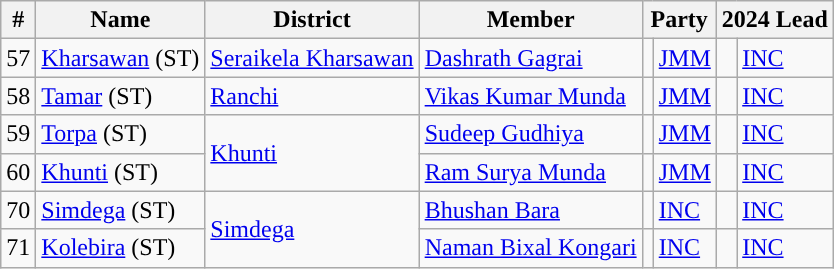<table class="wikitable">
<tr>
<th>#</th>
<th>Name</th>
<th>District</th>
<th>Member</th>
<th colspan="2">Party</th>
<th colspan="2">2024 Lead</th>
</tr>
<tr>
<td>57</td>
<td><a href='#'>Kharsawan</a> (ST)</td>
<td><a href='#'>Seraikela Kharsawan</a></td>
<td><a href='#'>Dashrath Gagrai</a></td>
<td style="background-color: "></td>
<td><a href='#'>JMM</a></td>
<td style="background-color: "></td>
<td><a href='#'>INC</a></td>
</tr>
<tr>
<td>58</td>
<td><a href='#'>Tamar</a> (ST)</td>
<td><a href='#'>Ranchi</a></td>
<td><a href='#'>Vikas Kumar Munda</a></td>
<td style="background-color: "></td>
<td><a href='#'>JMM</a></td>
<td style="background-color: "></td>
<td><a href='#'>INC</a></td>
</tr>
<tr>
<td>59</td>
<td><a href='#'>Torpa</a> (ST)</td>
<td rowspan="2"><a href='#'>Khunti</a></td>
<td><a href='#'>Sudeep Gudhiya</a></td>
<td style="background-color: "></td>
<td><a href='#'>JMM</a></td>
<td style="background-color: "></td>
<td><a href='#'>INC</a></td>
</tr>
<tr>
<td>60</td>
<td><a href='#'>Khunti</a> (ST)</td>
<td><a href='#'>Ram Surya Munda</a></td>
<td style="background-color: "></td>
<td><a href='#'>JMM</a></td>
<td style="background-color: "></td>
<td><a href='#'>INC</a></td>
</tr>
<tr>
<td>70</td>
<td><a href='#'>Simdega</a> (ST)</td>
<td rowspan="2"><a href='#'>Simdega</a></td>
<td><a href='#'>Bhushan Bara</a></td>
<td style="background-color: "></td>
<td><a href='#'>INC</a></td>
<td style="background-color: "></td>
<td><a href='#'>INC</a></td>
</tr>
<tr>
<td>71</td>
<td><a href='#'>Kolebira</a> (ST)</td>
<td><a href='#'>Naman Bixal Kongari</a></td>
<td style="background-color: "></td>
<td><a href='#'>INC</a></td>
<td style="background-color: "></td>
<td><a href='#'>INC</a></td>
</tr>
</table>
